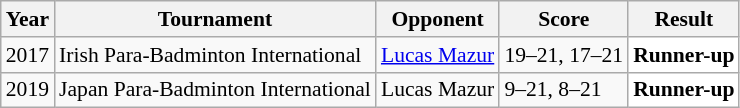<table class="sortable wikitable" style="font-size: 90%;">
<tr>
<th>Year</th>
<th>Tournament</th>
<th>Opponent</th>
<th>Score</th>
<th>Result</th>
</tr>
<tr>
<td align="center">2017</td>
<td align="left">Irish Para-Badminton International</td>
<td align="left"> <a href='#'>Lucas Mazur</a></td>
<td align="left">19–21, 17–21</td>
<td style="text-align:left; background:white"> <strong>Runner-up</strong></td>
</tr>
<tr>
<td align="center">2019</td>
<td align="left">Japan Para-Badminton International</td>
<td align="left"> Lucas Mazur</td>
<td align="left">9–21, 8–21</td>
<td style="text-align:left; background:white"> <strong>Runner-up</strong></td>
</tr>
</table>
